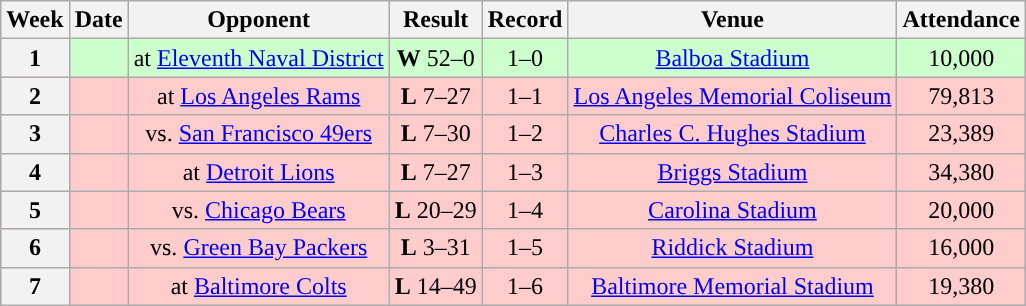<table class="wikitable" style="text-align:center">
<tr>
<th>Week</th>
<th>Date</th>
<th>Opponent</th>
<th>Result</th>
<th>Record</th>
<th>Venue</th>
<th>Attendance</th>
</tr>
<tr style="background:#cfc;">
<th>1</th>
<td></td>
<td>at <a href='#'>Eleventh Naval District</a></td>
<td><strong>W</strong> 52–0</td>
<td>1–0</td>
<td><a href='#'>Balboa Stadium</a></td>
<td>10,000</td>
</tr>
<tr style="background:#fcc;">
<th>2</th>
<td></td>
<td>at <a href='#'>Los Angeles Rams</a></td>
<td><strong>L</strong> 7–27</td>
<td>1–1</td>
<td><a href='#'>Los Angeles Memorial Coliseum</a></td>
<td>79,813</td>
</tr>
<tr style="background:#fcc;">
<th>3</th>
<td></td>
<td>vs. <a href='#'>San Francisco 49ers</a></td>
<td><strong>L</strong> 7–30</td>
<td>1–2</td>
<td><a href='#'>Charles C. Hughes Stadium</a> </td>
<td>23,389</td>
</tr>
<tr style="background:#fcc;">
<th>4</th>
<td></td>
<td>at <a href='#'>Detroit Lions</a></td>
<td><strong>L</strong> 7–27</td>
<td>1–3</td>
<td><a href='#'>Briggs Stadium</a></td>
<td>34,380</td>
</tr>
<tr style="background:#fcc;">
<th>5</th>
<td></td>
<td>vs. <a href='#'>Chicago Bears</a></td>
<td><strong>L</strong> 20–29</td>
<td>1–4</td>
<td><a href='#'>Carolina Stadium</a> </td>
<td>20,000</td>
</tr>
<tr style="background:#fcc;">
<th>6</th>
<td></td>
<td>vs. <a href='#'>Green Bay Packers</a></td>
<td><strong>L</strong> 3–31</td>
<td>1–5</td>
<td><a href='#'>Riddick Stadium</a> </td>
<td>16,000</td>
</tr>
<tr style="background:#fcc;">
<th>7</th>
<td></td>
<td>at <a href='#'>Baltimore Colts</a></td>
<td><strong>L</strong> 14–49</td>
<td>1–6</td>
<td><a href='#'>Baltimore Memorial Stadium</a></td>
<td>19,380</td>
</tr>
</table>
